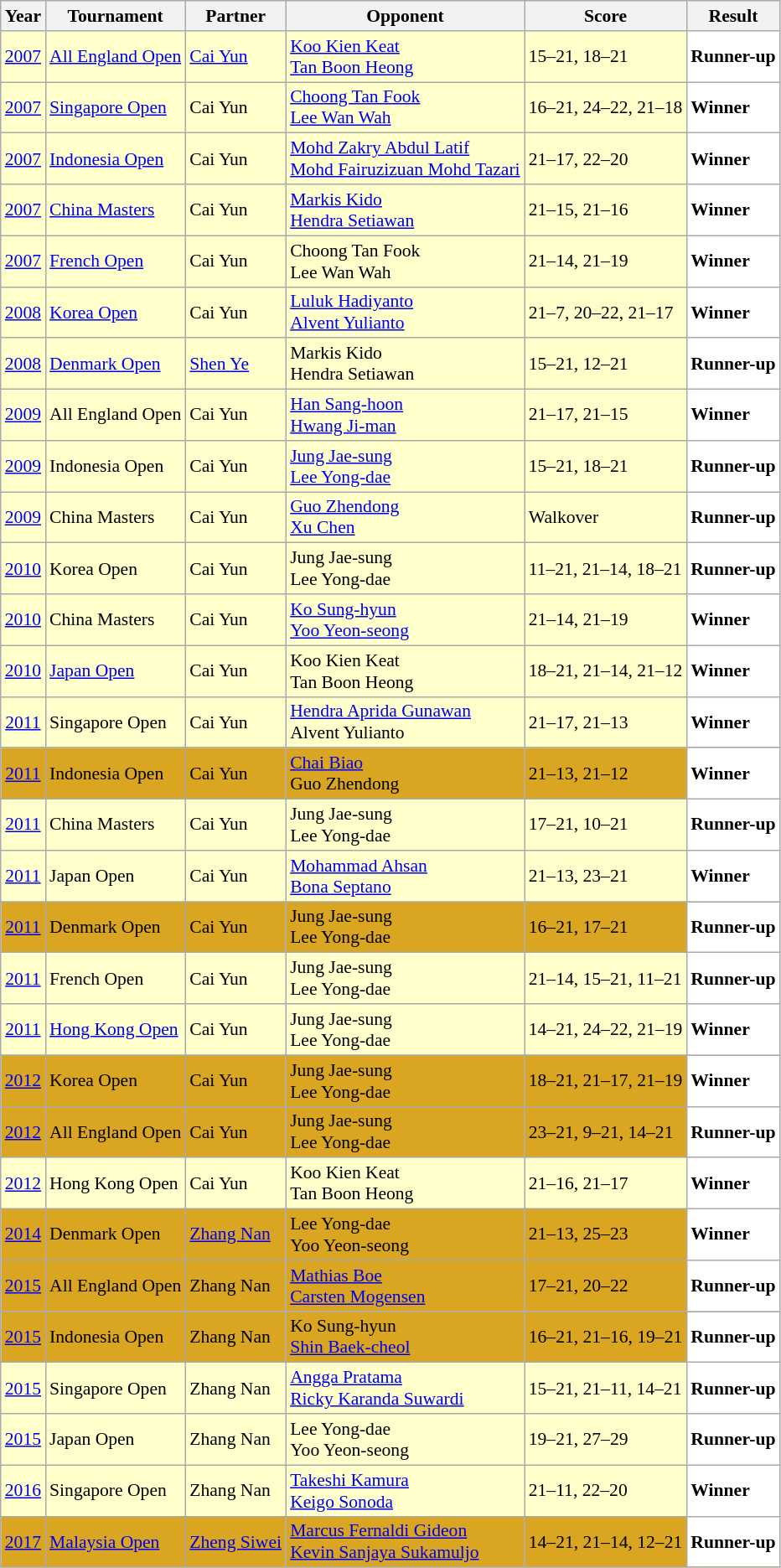<table class="sortable wikitable" style="font-size: 90%;">
<tr>
<th>Year</th>
<th>Tournament</th>
<th>Partner</th>
<th>Opponent</th>
<th>Score</th>
<th>Result</th>
</tr>
<tr style="background:#FFFFCC">
<td align="center"><a href='#'>2007</a></td>
<td align="left"><a href='#'>All England Open</a></td>
<td align="left"> <a href='#'>Cai Yun</a></td>
<td align="left"> <a href='#'>Koo Kien Keat</a><br> <a href='#'>Tan Boon Heong</a></td>
<td align="left">15–21, 18–21</td>
<td style="text-align:left; background:white"> <strong>Runner-up</strong></td>
</tr>
<tr style="background:#FFFFCC">
<td align="center"><a href='#'>2007</a></td>
<td align="left"><a href='#'>Singapore Open</a></td>
<td align="left"> Cai Yun</td>
<td align="left"> <a href='#'>Choong Tan Fook</a><br> <a href='#'>Lee Wan Wah</a></td>
<td align="left">16–21, 24–22, 21–18</td>
<td style="text-align:left; background:white"> <strong>Winner</strong></td>
</tr>
<tr style="background:#FFFFCC">
<td align="center"><a href='#'>2007</a></td>
<td align="left"><a href='#'>Indonesia Open</a></td>
<td align="left"> Cai Yun</td>
<td align="left"> <a href='#'>Mohd Zakry Abdul Latif</a><br> <a href='#'>Mohd Fairuzizuan Mohd Tazari</a></td>
<td align="left">21–17, 22–20</td>
<td style="text-align:left; background:white"> <strong>Winner</strong></td>
</tr>
<tr style="background:#FFFFCC">
<td align="center"><a href='#'>2007</a></td>
<td align="left"><a href='#'>China Masters</a></td>
<td align="left"> Cai Yun</td>
<td align="left"> <a href='#'>Markis Kido</a><br> <a href='#'>Hendra Setiawan</a></td>
<td align="left">21–15, 21–16</td>
<td style="text-align:left; background:white"> <strong>Winner</strong></td>
</tr>
<tr style="background:#FFFFCC">
<td align="center"><a href='#'>2007</a></td>
<td align="left"><a href='#'>French Open</a></td>
<td align="left"> Cai Yun</td>
<td align="left"> Choong Tan Fook<br> Lee Wan Wah</td>
<td align="left">21–14, 21–19</td>
<td style="text-align:left; background:white"> <strong>Winner</strong></td>
</tr>
<tr style="background:#FFFFCC">
<td align="center"><a href='#'>2008</a></td>
<td align="left"><a href='#'>Korea Open</a></td>
<td align="left"> Cai Yun</td>
<td align="left"> <a href='#'>Luluk Hadiyanto</a><br> <a href='#'>Alvent Yulianto</a></td>
<td align="left">21–7, 20–22, 21–17</td>
<td style="text-align:left; background:white"> <strong>Winner</strong></td>
</tr>
<tr style="background:#FFFFCC">
<td align="center"><a href='#'>2008</a></td>
<td align="left"><a href='#'>Denmark Open</a></td>
<td align="left"> <a href='#'>Shen Ye</a></td>
<td align="left"> Markis Kido<br> Hendra Setiawan</td>
<td align="left">15–21, 12–21</td>
<td style="text-align:left; background:white"> <strong>Runner-up</strong></td>
</tr>
<tr style="background:#FFFFCC">
<td align="center"><a href='#'>2009</a></td>
<td align="left">All England Open</td>
<td align="left"> Cai Yun</td>
<td align="left"> <a href='#'>Han Sang-hoon</a><br> <a href='#'>Hwang Ji-man</a></td>
<td align="left">21–17, 21–15</td>
<td style="text-align:left; background:white"> <strong>Winner</strong></td>
</tr>
<tr style="background:#FFFFCC">
<td align="center"><a href='#'>2009</a></td>
<td align="left">Indonesia Open</td>
<td align="left"> Cai Yun</td>
<td align="left"> <a href='#'>Jung Jae-sung</a><br> <a href='#'>Lee Yong-dae</a></td>
<td align="left">15–21, 18–21</td>
<td style="text-align:left; background:white"> <strong>Runner-up</strong></td>
</tr>
<tr style="background:#FFFFCC">
<td align="center"><a href='#'>2009</a></td>
<td align="left">China Masters</td>
<td align="left"> Cai Yun</td>
<td align="left"> <a href='#'>Guo Zhendong</a><br> <a href='#'>Xu Chen</a></td>
<td align="left">Walkover</td>
<td style="text-align:left; background:white"> <strong>Runner-up</strong></td>
</tr>
<tr style="background:#FFFFCC">
<td align="center"><a href='#'>2010</a></td>
<td align="left">Korea Open</td>
<td align="left"> Cai Yun</td>
<td align="left"> Jung Jae-sung<br> Lee Yong-dae</td>
<td align="left">11–21, 21–14, 18–21</td>
<td style="text-align:left; background:white"> <strong>Runner-up</strong></td>
</tr>
<tr style="background:#FFFFCC">
<td align="center"><a href='#'>2010</a></td>
<td align="left">China Masters</td>
<td align="left"> Cai Yun</td>
<td align="left"> <a href='#'>Ko Sung-hyun</a><br> <a href='#'>Yoo Yeon-seong</a></td>
<td align="left">21–14, 21–19</td>
<td style="text-align:left; background:white"> <strong>Winner</strong></td>
</tr>
<tr style="background:#FFFFCC">
<td align="center"><a href='#'>2010</a></td>
<td align="left"><a href='#'>Japan Open</a></td>
<td align="left"> Cai Yun</td>
<td align="left"> Koo Kien Keat<br> Tan Boon Heong</td>
<td align="left">18–21, 21–14, 21–12</td>
<td style="text-align:left; background:white"> <strong>Winner</strong></td>
</tr>
<tr style="background:#FFFFCC">
<td align="center"><a href='#'>2011</a></td>
<td align="left">Singapore Open</td>
<td align="left"> Cai Yun</td>
<td align="left"> <a href='#'>Hendra Aprida Gunawan</a><br> Alvent Yulianto</td>
<td align="left">21–17, 21–13</td>
<td style="text-align:left; background:white"> <strong>Winner</strong></td>
</tr>
<tr style="background:#DAA520">
<td align="center"><a href='#'>2011</a></td>
<td align="left">Indonesia Open</td>
<td align="left"> Cai Yun</td>
<td align="left"> <a href='#'>Chai Biao</a><br> Guo Zhendong</td>
<td align="left">21–13, 21–12</td>
<td style="text-align:left; background:white"> <strong>Winner</strong></td>
</tr>
<tr style="background:#FFFFCC">
<td align="center"><a href='#'>2011</a></td>
<td align="left">China Masters</td>
<td align="left"> Cai Yun</td>
<td align="left"> Jung Jae-sung<br> Lee Yong-dae</td>
<td align="left">17–21, 10–21</td>
<td style="text-align:left; background:white"> <strong>Runner-up</strong></td>
</tr>
<tr style="background:#FFFFCC">
<td align="center"><a href='#'>2011</a></td>
<td align="left">Japan Open</td>
<td align="left"> Cai Yun</td>
<td align="left"> <a href='#'>Mohammad Ahsan</a><br> <a href='#'>Bona Septano</a></td>
<td align="left">21–13, 23–21</td>
<td style="text-align:left; background:white"> <strong>Winner</strong></td>
</tr>
<tr style="background:#DAA520">
<td align="center"><a href='#'>2011</a></td>
<td align="left">Denmark Open</td>
<td align="left"> Cai Yun</td>
<td align="left"> Jung Jae-sung<br> Lee Yong-dae</td>
<td align="left">16–21, 17–21</td>
<td style="text-align:left; background:white"> <strong>Runner-up</strong></td>
</tr>
<tr style="background:#FFFFCC">
<td align="center"><a href='#'>2011</a></td>
<td align="left">French Open</td>
<td align="left"> Cai Yun</td>
<td align="left"> Jung Jae-sung<br> Lee Yong-dae</td>
<td align="left">21–14, 15–21, 11–21</td>
<td style="text-align:left; background:white"> <strong>Runner-up</strong></td>
</tr>
<tr style="background:#FFFFCC">
<td align="center"><a href='#'>2011</a></td>
<td align="left"><a href='#'>Hong Kong Open</a></td>
<td align="left"> Cai Yun</td>
<td align="left"> Jung Jae-sung<br> Lee Yong-dae</td>
<td align="left">14–21, 24–22, 21–19</td>
<td style="text-align:left; background:white"> <strong>Winner</strong></td>
</tr>
<tr style="background:#DAA520">
<td align="center"><a href='#'>2012</a></td>
<td align="left">Korea Open</td>
<td align="left"> Cai Yun</td>
<td align="left"> Jung Jae-sung<br> Lee Yong-dae</td>
<td align="left">18–21, 21–17, 21–19</td>
<td style="text-align:left; background:white"> <strong>Winner</strong></td>
</tr>
<tr style="background:#DAA520">
<td align="center"><a href='#'>2012</a></td>
<td align="left">All England Open</td>
<td align="left"> Cai Yun</td>
<td align="left"> Jung Jae-sung<br> Lee Yong-dae</td>
<td align="left">23–21, 9–21, 14–21</td>
<td style="text-align:left; background:white"> <strong>Runner-up</strong></td>
</tr>
<tr style="background:#FFFFCC">
<td align="center"><a href='#'>2012</a></td>
<td align="left">Hong Kong Open</td>
<td align="left"> Cai Yun</td>
<td align="left"> Koo Kien Keat<br> Tan Boon Heong</td>
<td align="left">21–16, 21–17</td>
<td style="text-align:left; background:white"> <strong>Winner</strong></td>
</tr>
<tr style="background:#DAA520">
<td align="center"><a href='#'>2014</a></td>
<td align="left">Denmark Open</td>
<td align="left"> <a href='#'>Zhang Nan</a></td>
<td align="left"> Lee Yong-dae<br> Yoo Yeon-seong</td>
<td align="left">21–13, 25–23</td>
<td style="text-align:left; background:white"> <strong>Winner</strong></td>
</tr>
<tr style="background:#DAA520">
<td align="center"><a href='#'>2015</a></td>
<td align="left">All England Open</td>
<td align="left"> Zhang Nan</td>
<td align="left"> <a href='#'>Mathias Boe</a><br> <a href='#'>Carsten Mogensen</a></td>
<td align="left">17–21, 20–22</td>
<td style="text-align:left; background:white"> <strong>Runner-up</strong></td>
</tr>
<tr style="background:#DAA520">
<td align="center"><a href='#'>2015</a></td>
<td align="left">Indonesia Open</td>
<td align="left"> Zhang Nan</td>
<td align="left"> Ko Sung-hyun<br> <a href='#'>Shin Baek-cheol</a></td>
<td align="left">16–21, 21–16, 19–21</td>
<td style="text-align:left; background:white"> <strong>Runner-up</strong></td>
</tr>
<tr style="background:#FFFFCC">
<td align="center"><a href='#'>2015</a></td>
<td align="left">Singapore Open</td>
<td align="left"> Zhang Nan</td>
<td align="left"> <a href='#'>Angga Pratama</a><br> <a href='#'>Ricky Karanda Suwardi</a></td>
<td align="left">15–21, 21–11, 14–21</td>
<td style="text-align:left; background:white"> <strong>Runner-up</strong></td>
</tr>
<tr style="background:#FFFFCC">
<td align="center"><a href='#'>2015</a></td>
<td align="left">Japan Open</td>
<td align="left"> Zhang Nan</td>
<td align="left"> Lee Yong-dae<br> Yoo Yeon-seong</td>
<td align="left">19–21, 27–29</td>
<td style="text-align:left; background:white"> <strong>Runner-up</strong></td>
</tr>
<tr style="background:#FFFFCC">
<td align="center"><a href='#'>2016</a></td>
<td align="left">Singapore Open</td>
<td align="left"> Zhang Nan</td>
<td align="left"> <a href='#'>Takeshi Kamura</a><br> <a href='#'>Keigo Sonoda</a></td>
<td align="left">21–11, 22–20</td>
<td style="text-align:left; background:white"> <strong>Winner</strong></td>
</tr>
<tr style="background:#DAA520">
<td align="center"><a href='#'>2017</a></td>
<td align="left"><a href='#'>Malaysia Open</a></td>
<td align="left"> <a href='#'>Zheng Siwei</a></td>
<td align="left"> <a href='#'>Marcus Fernaldi Gideon</a><br> <a href='#'>Kevin Sanjaya Sukamuljo</a></td>
<td align="left">14–21, 21–14, 12–21</td>
<td style="text-align:left; background:white"> <strong>Runner-up</strong></td>
</tr>
</table>
